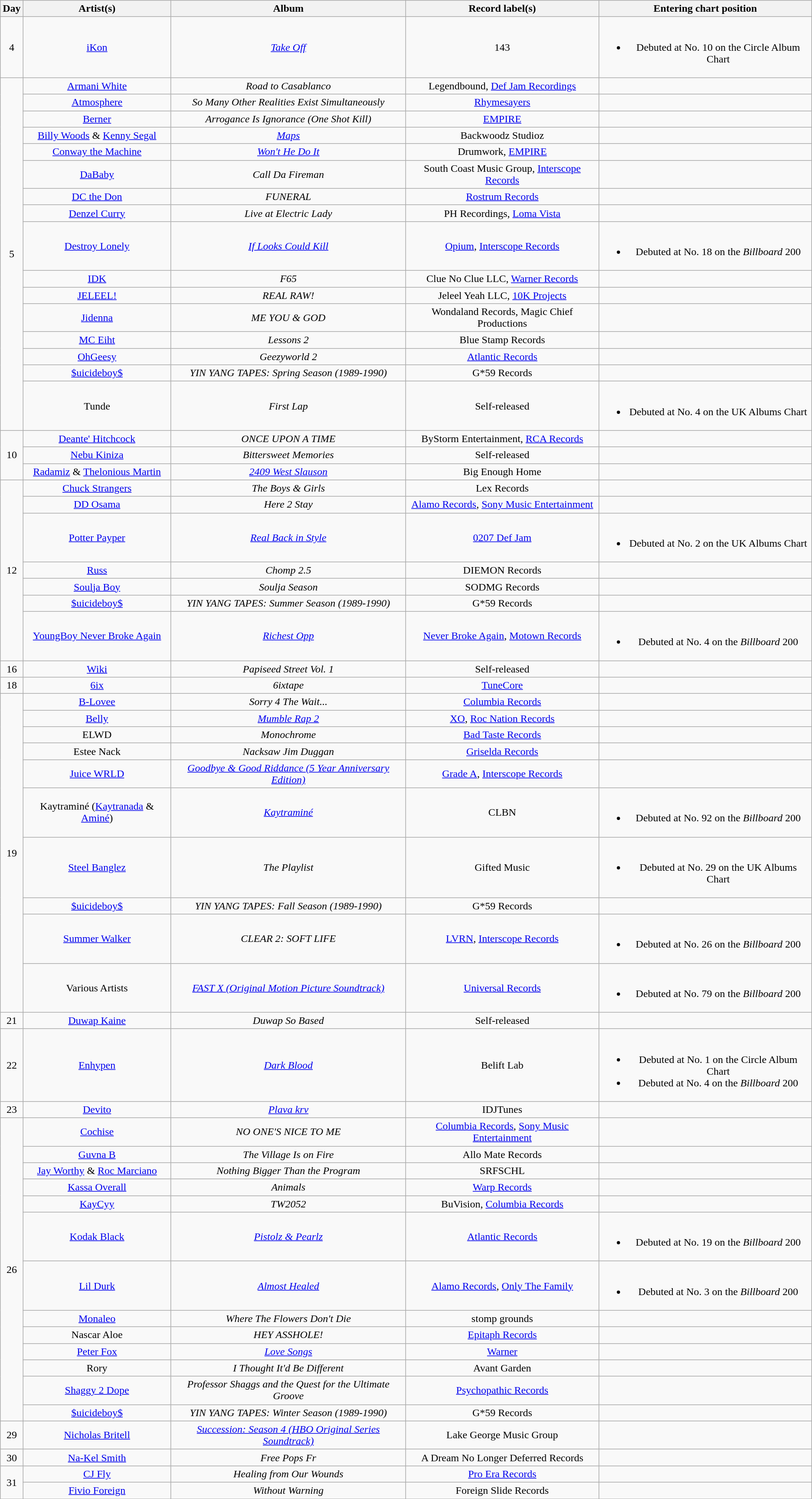<table class="wikitable" style="text-align:center;">
<tr>
<th scope="col">Day</th>
<th scope="col">Artist(s)</th>
<th scope="col">Album</th>
<th scope="col">Record label(s)</th>
<th scope="col">Entering chart position</th>
</tr>
<tr>
<td>4</td>
<td><a href='#'>iKon</a></td>
<td><em><a href='#'>Take Off</a></em></td>
<td>143</td>
<td><br><ul><li>Debuted at No. 10 on the Circle Album Chart</li></ul></td>
</tr>
<tr>
<td rowspan="16">5</td>
<td><a href='#'>Armani White</a></td>
<td><em>Road to Casablanco</em></td>
<td>Legendbound, <a href='#'>Def Jam Recordings</a></td>
<td></td>
</tr>
<tr>
<td><a href='#'>Atmosphere</a></td>
<td><em>So Many Other Realities Exist Simultaneously</em></td>
<td><a href='#'>Rhymesayers</a></td>
<td></td>
</tr>
<tr>
<td><a href='#'>Berner</a></td>
<td><em>Arrogance Is Ignorance (One Shot Kill)</em></td>
<td><a href='#'>EMPIRE</a></td>
<td></td>
</tr>
<tr>
<td><a href='#'>Billy Woods</a> & <a href='#'>Kenny Segal</a></td>
<td><em><a href='#'>Maps</a></em></td>
<td>Backwoodz Studioz</td>
<td></td>
</tr>
<tr>
<td><a href='#'>Conway the Machine</a></td>
<td><em><a href='#'>Won't He Do It</a></em></td>
<td>Drumwork, <a href='#'>EMPIRE</a></td>
<td></td>
</tr>
<tr>
<td><a href='#'>DaBaby</a></td>
<td><em>Call Da Fireman</em></td>
<td>South Coast Music Group, <a href='#'>Interscope Records</a></td>
<td></td>
</tr>
<tr>
<td><a href='#'>DC the Don</a></td>
<td><em>FUNERAL</em></td>
<td><a href='#'>Rostrum Records</a></td>
<td></td>
</tr>
<tr>
<td><a href='#'>Denzel Curry</a></td>
<td><em>Live at Electric Lady</em></td>
<td>PH Recordings, <a href='#'>Loma Vista</a></td>
<td></td>
</tr>
<tr>
<td><a href='#'>Destroy Lonely</a></td>
<td><em><a href='#'>If Looks Could Kill</a></em></td>
<td><a href='#'>Opium</a>, <a href='#'>Interscope Records</a></td>
<td><br><ul><li>Debuted at No. 18 on the <em>Billboard</em> 200</li></ul></td>
</tr>
<tr>
<td><a href='#'>IDK</a></td>
<td><em>F65</em></td>
<td>Clue No Clue LLC, <a href='#'>Warner Records</a></td>
<td></td>
</tr>
<tr>
<td><a href='#'>JELEEL!</a></td>
<td><em>REAL RAW!</em></td>
<td>Jeleel Yeah LLC, <a href='#'>10K Projects</a></td>
<td></td>
</tr>
<tr>
<td><a href='#'>Jidenna</a></td>
<td><em>ME YOU & GOD</em></td>
<td>Wondaland Records, Magic Chief Productions</td>
<td></td>
</tr>
<tr>
<td><a href='#'>MC Eiht</a></td>
<td><em>Lessons 2</em></td>
<td>Blue Stamp Records</td>
<td></td>
</tr>
<tr>
<td><a href='#'>OhGeesy</a></td>
<td><em>Geezyworld 2</em></td>
<td><a href='#'>Atlantic Records</a></td>
<td></td>
</tr>
<tr>
<td><a href='#'>$uicideboy$</a></td>
<td><em>YIN YANG TAPES: Spring Season (1989-1990)</em></td>
<td>G*59 Records</td>
<td></td>
</tr>
<tr>
<td>Tunde</td>
<td><em>First Lap</em></td>
<td>Self-released</td>
<td><br><ul><li>Debuted at No. 4 on the UK Albums Chart</li></ul></td>
</tr>
<tr>
<td rowspan="3">10</td>
<td><a href='#'>Deante' Hitchcock</a></td>
<td><em>ONCE UPON A TIME</em></td>
<td>ByStorm Entertainment, <a href='#'>RCA Records</a></td>
<td></td>
</tr>
<tr>
<td><a href='#'>Nebu Kiniza</a></td>
<td><em>Bittersweet Memories</em></td>
<td>Self-released</td>
<td></td>
</tr>
<tr>
<td><a href='#'>Radamiz</a> & <a href='#'>Thelonious Martin</a></td>
<td><em><a href='#'>2409 West Slauson</a></em></td>
<td>Big Enough Home</td>
<td></td>
</tr>
<tr>
<td rowspan="7">12</td>
<td><a href='#'>Chuck Strangers</a></td>
<td><em>The Boys & Girls</em></td>
<td>Lex Records</td>
<td></td>
</tr>
<tr>
<td><a href='#'>DD Osama</a></td>
<td><em>Here 2 Stay</em></td>
<td><a href='#'>Alamo Records</a>, <a href='#'>Sony Music Entertainment</a></td>
<td></td>
</tr>
<tr>
<td><a href='#'>Potter Payper</a></td>
<td><em><a href='#'>Real Back in Style</a></em></td>
<td><a href='#'>0207 Def Jam</a></td>
<td><br><ul><li>Debuted at No. 2 on the UK Albums Chart</li></ul></td>
</tr>
<tr>
<td><a href='#'>Russ</a></td>
<td><em>Chomp 2.5</em></td>
<td>DIEMON Records</td>
<td></td>
</tr>
<tr>
<td><a href='#'>Soulja Boy</a></td>
<td><em>Soulja Season</em></td>
<td>SODMG Records</td>
<td></td>
</tr>
<tr>
<td><a href='#'>$uicideboy$</a></td>
<td><em>YIN YANG TAPES: Summer Season (1989-1990)</em></td>
<td>G*59 Records</td>
<td></td>
</tr>
<tr>
<td><a href='#'>YoungBoy Never Broke Again</a></td>
<td><em><a href='#'>Richest Opp</a></em></td>
<td><a href='#'>Never Broke Again</a>, <a href='#'>Motown Records</a></td>
<td><br><ul><li>Debuted at No. 4 on the <em>Billboard</em> 200</li></ul></td>
</tr>
<tr>
<td>16</td>
<td><a href='#'>Wiki</a></td>
<td><em>Papiseed Street Vol. 1</em></td>
<td>Self-released</td>
<td></td>
</tr>
<tr>
<td>18</td>
<td><a href='#'>6ix</a></td>
<td><em>6ixtape</em></td>
<td><a href='#'>TuneCore</a></td>
<td></td>
</tr>
<tr>
<td rowspan="10">19</td>
<td><a href='#'>B-Lovee</a></td>
<td><em>Sorry 4 The Wait...</em></td>
<td><a href='#'>Columbia Records</a></td>
<td></td>
</tr>
<tr>
<td><a href='#'>Belly</a></td>
<td><em><a href='#'>Mumble Rap 2</a></em></td>
<td><a href='#'>XO</a>, <a href='#'>Roc Nation Records</a></td>
<td></td>
</tr>
<tr>
<td>ELWD</td>
<td><em>Monochrome</em></td>
<td><a href='#'>Bad Taste Records</a></td>
<td></td>
</tr>
<tr>
<td>Estee Nack</td>
<td><em>Nacksaw Jim Duggan</em></td>
<td><a href='#'>Griselda Records</a></td>
<td></td>
</tr>
<tr>
<td><a href='#'>Juice WRLD</a></td>
<td><em><a href='#'>Goodbye & Good Riddance (5 Year Anniversary Edition)</a></em></td>
<td><a href='#'>Grade A</a>, <a href='#'>Interscope Records</a></td>
<td></td>
</tr>
<tr>
<td>Kaytraminé (<a href='#'>Kaytranada</a> & <a href='#'>Aminé</a>)</td>
<td><em><a href='#'>Kaytraminé</a></em></td>
<td>CLBN</td>
<td><br><ul><li>Debuted at No. 92 on the <em>Billboard</em> 200</li></ul></td>
</tr>
<tr>
<td><a href='#'>Steel Banglez</a></td>
<td><em>The Playlist</em></td>
<td>Gifted Music</td>
<td><br><ul><li>Debuted at No. 29 on the UK Albums Chart</li></ul></td>
</tr>
<tr>
<td><a href='#'>$uicideboy$</a></td>
<td><em>YIN YANG TAPES: Fall Season (1989-1990)</em></td>
<td>G*59 Records</td>
<td></td>
</tr>
<tr>
<td><a href='#'>Summer Walker</a></td>
<td><em>CLEAR 2: SOFT LIFE</em></td>
<td><a href='#'>LVRN</a>, <a href='#'>Interscope Records</a></td>
<td><br><ul><li>Debuted at No. 26 on the <em>Billboard</em> 200</li></ul></td>
</tr>
<tr>
<td>Various Artists</td>
<td><em><a href='#'>FAST X (Original Motion Picture Soundtrack)</a></em></td>
<td><a href='#'>Universal Records</a></td>
<td><br><ul><li>Debuted at No. 79 on the <em>Billboard</em> 200</li></ul></td>
</tr>
<tr>
<td>21</td>
<td><a href='#'>Duwap Kaine</a></td>
<td><em>Duwap So Based</em></td>
<td>Self-released</td>
<td></td>
</tr>
<tr>
<td>22</td>
<td><a href='#'>Enhypen</a></td>
<td><em><a href='#'>Dark Blood</a></em></td>
<td>Belift Lab</td>
<td><br><ul><li>Debuted at No. 1 on the Circle Album Chart</li><li>Debuted at No. 4 on the <em>Billboard</em> 200</li></ul></td>
</tr>
<tr>
<td>23</td>
<td><a href='#'>Devito</a></td>
<td><em><a href='#'>Plava krv</a></em></td>
<td>IDJTunes</td>
<td></td>
</tr>
<tr>
<td rowspan="13">26</td>
<td><a href='#'>Cochise</a></td>
<td><em>NO ONE'S NICE TO ME</em></td>
<td><a href='#'>Columbia Records</a>, <a href='#'>Sony Music Entertainment</a></td>
<td></td>
</tr>
<tr>
<td><a href='#'>Guvna B</a></td>
<td><em>The Village Is on Fire</em></td>
<td>Allo Mate Records</td>
<td></td>
</tr>
<tr>
<td><a href='#'>Jay Worthy</a> & <a href='#'>Roc Marciano</a></td>
<td><em>Nothing Bigger Than the Program</em></td>
<td>SRFSCHL</td>
<td></td>
</tr>
<tr>
<td><a href='#'>Kassa Overall</a></td>
<td><em>Animals</em></td>
<td><a href='#'>Warp Records</a></td>
<td></td>
</tr>
<tr>
<td><a href='#'>KayCyy</a></td>
<td><em>TW2052</em></td>
<td>BuVision, <a href='#'>Columbia Records</a></td>
<td></td>
</tr>
<tr>
<td><a href='#'>Kodak Black</a></td>
<td><em><a href='#'>Pistolz & Pearlz</a></em></td>
<td><a href='#'>Atlantic Records</a></td>
<td><br><ul><li>Debuted at No. 19 on the <em>Billboard</em> 200</li></ul></td>
</tr>
<tr>
<td><a href='#'>Lil Durk</a></td>
<td><em><a href='#'>Almost Healed</a></em></td>
<td><a href='#'>Alamo Records</a>, <a href='#'>Only The Family</a></td>
<td><br><ul><li>Debuted at No. 3 on the <em>Billboard</em> 200</li></ul></td>
</tr>
<tr>
<td><a href='#'>Monaleo</a></td>
<td><em>Where The Flowers Don't Die</em></td>
<td>stomp grounds</td>
<td></td>
</tr>
<tr>
<td>Nascar Aloe</td>
<td><em>HEY ASSHOLE!</em></td>
<td><a href='#'>Epitaph Records</a></td>
<td></td>
</tr>
<tr>
<td><a href='#'>Peter Fox</a></td>
<td><em><a href='#'>Love Songs</a></em></td>
<td><a href='#'>Warner</a></td>
<td></td>
</tr>
<tr>
<td>Rory</td>
<td><em>I Thought It'd Be Different</em></td>
<td>Avant Garden</td>
<td></td>
</tr>
<tr>
<td><a href='#'>Shaggy 2 Dope</a></td>
<td><em>Professor Shaggs and the Quest for the Ultimate Groove</em></td>
<td><a href='#'>Psychopathic Records</a></td>
<td></td>
</tr>
<tr>
<td><a href='#'>$uicideboy$</a></td>
<td><em>YIN YANG TAPES: Winter Season (1989-1990)</em></td>
<td>G*59 Records</td>
<td></td>
</tr>
<tr>
<td>29</td>
<td><a href='#'>Nicholas Britell</a></td>
<td><em><a href='#'>Succession: Season 4 (HBO Original Series Soundtrack)</a></em></td>
<td>Lake George Music Group</td>
<td></td>
</tr>
<tr>
<td>30</td>
<td><a href='#'>Na-Kel Smith</a></td>
<td><em>Free Pops Fr</em></td>
<td>A Dream No Longer Deferred Records</td>
<td></td>
</tr>
<tr>
<td rowspan="2">31</td>
<td><a href='#'>CJ Fly</a></td>
<td><em>Healing from Our Wounds</em></td>
<td><a href='#'>Pro Era Records</a></td>
<td></td>
</tr>
<tr>
<td><a href='#'>Fivio Foreign</a></td>
<td><em>Without Warning</em></td>
<td>Foreign Slide Records</td>
<td></td>
</tr>
<tr>
</tr>
</table>
